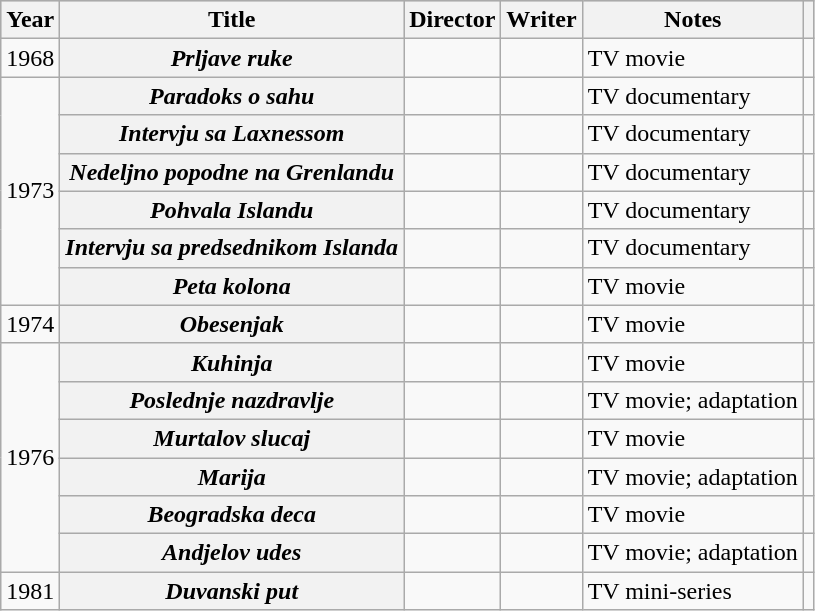<table class="wikitable plainrowheaders sortable">
<tr style="background:#ccc; text-align:center;">
<th scope="col">Year</th>
<th scope="col">Title</th>
<th scope="col">Director</th>
<th scope="col">Writer</th>
<th scope="col" class="unsortable">Notes</th>
<th scope="col" class="unsortable"></th>
</tr>
<tr>
<td>1968</td>
<th scope=row><em>Prljave ruke</em></th>
<td></td>
<td></td>
<td>TV movie</td>
<td style="text-align:center;"></td>
</tr>
<tr>
<td rowspan=6>1973</td>
<th scope=row><em>Paradoks o sahu</em></th>
<td></td>
<td></td>
<td>TV documentary</td>
<td style="text-align:center;"></td>
</tr>
<tr>
<th scope=row><em>Intervju sa Laxnessom</em></th>
<td></td>
<td></td>
<td>TV documentary</td>
<td style="text-align:center;"></td>
</tr>
<tr>
<th scope=row><em>Nedeljno popodne na Grenlandu</em></th>
<td></td>
<td></td>
<td>TV documentary</td>
<td style="text-align:center;"></td>
</tr>
<tr>
<th scope=row><em>Pohvala Islandu</em></th>
<td></td>
<td></td>
<td>TV documentary</td>
<td style="text-align:center;"></td>
</tr>
<tr>
<th scope=row><em>Intervju sa predsednikom Islanda</em></th>
<td></td>
<td></td>
<td>TV documentary</td>
<td style="text-align:center;"></td>
</tr>
<tr>
<th scope=row><em>Peta kolona</em></th>
<td></td>
<td></td>
<td>TV movie</td>
<td style="text-align:center;"></td>
</tr>
<tr>
<td>1974</td>
<th scope=row><em>Obesenjak</em></th>
<td></td>
<td></td>
<td>TV movie</td>
<td style="text-align:center;"></td>
</tr>
<tr>
<td rowspan=6>1976</td>
<th scope=row><em>Kuhinja</em></th>
<td></td>
<td></td>
<td>TV movie</td>
<td style="text-align:center;"></td>
</tr>
<tr>
<th scope=row><em>Poslednje nazdravlje</em></th>
<td></td>
<td></td>
<td>TV movie; adaptation</td>
<td style="text-align:center;"></td>
</tr>
<tr>
<th scope=row><em>Murtalov slucaj</em></th>
<td></td>
<td></td>
<td>TV movie</td>
<td style="text-align:center;"></td>
</tr>
<tr>
<th scope=row><em>Marija</em></th>
<td></td>
<td></td>
<td>TV movie; adaptation</td>
<td style="text-align:center;"></td>
</tr>
<tr>
<th scope=row><em>Beogradska deca</em></th>
<td></td>
<td></td>
<td>TV movie</td>
<td style="text-align:center;"></td>
</tr>
<tr>
<th scope=row><em>Andjelov udes</em></th>
<td></td>
<td></td>
<td>TV movie; adaptation</td>
<td style="text-align:center;"></td>
</tr>
<tr>
<td>1981</td>
<th scope=row><em>Duvanski put</em></th>
<td></td>
<td></td>
<td>TV mini-series</td>
<td style="text-align:center;"></td>
</tr>
</table>
